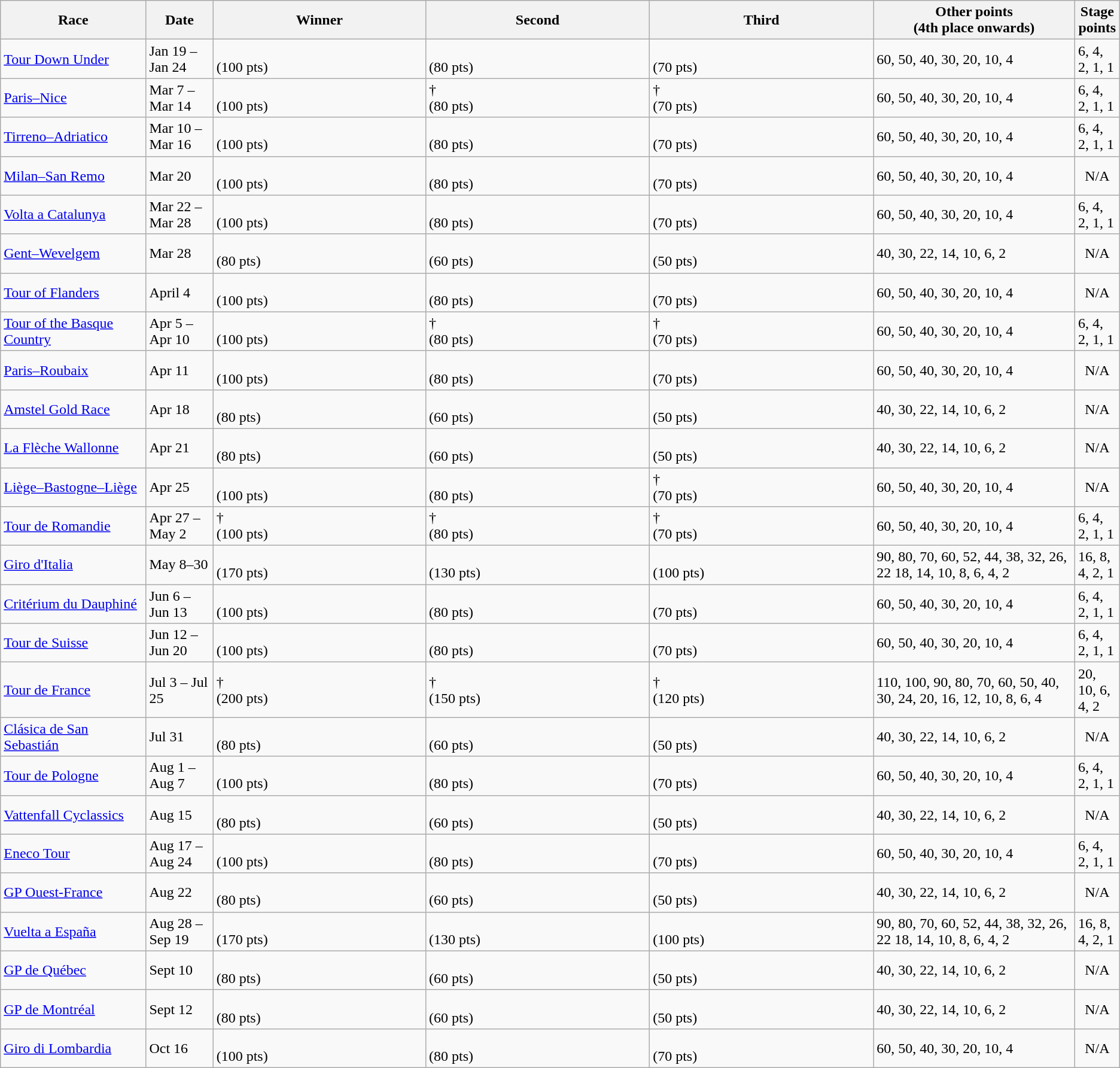<table class="wikitable">
<tr>
<th width=13%>Race</th>
<th width=6%>Date</th>
<th width=19%>Winner</th>
<th width=20%>Second</th>
<th width=20%>Third</th>
<th width=18%>Other points<br>(4th place onwards)</th>
<th width=4%>Stage points</th>
</tr>
<tr>
<td> <a href='#'>Tour Down Under</a></td>
<td>Jan 19 – Jan 24</td>
<td><br>(100 pts)</td>
<td><br>(80 pts)</td>
<td><br>(70 pts)</td>
<td>60, 50, 40, 30, 20, 10, 4</td>
<td>6, 4, 2, 1, 1</td>
</tr>
<tr>
<td> <a href='#'>Paris–Nice</a></td>
<td>Mar 7 – Mar 14</td>
<td><br>(100 pts)</td>
<td>†<br>(80 pts)</td>
<td>†<br>(70 pts)</td>
<td>60, 50, 40, 30, 20, 10, 4</td>
<td>6, 4, 2, 1, 1</td>
</tr>
<tr>
<td> <a href='#'>Tirreno–Adriatico</a></td>
<td>Mar 10 – Mar 16</td>
<td><br>(100 pts)</td>
<td><br>(80 pts)</td>
<td><br>(70 pts)</td>
<td>60, 50, 40, 30, 20, 10, 4</td>
<td>6, 4, 2, 1, 1</td>
</tr>
<tr>
<td> <a href='#'>Milan–San Remo</a></td>
<td>Mar 20</td>
<td><br>(100 pts)</td>
<td><br>(80 pts)</td>
<td><br>(70 pts)</td>
<td>60, 50, 40, 30, 20, 10, 4</td>
<td align=center>N/A</td>
</tr>
<tr>
<td> <a href='#'>Volta a Catalunya</a></td>
<td>Mar 22 – Mar 28</td>
<td><br>(100 pts)</td>
<td><br>(80 pts)</td>
<td><br>(70 pts)</td>
<td>60, 50, 40, 30, 20, 10, 4</td>
<td>6, 4, 2, 1, 1</td>
</tr>
<tr>
<td> <a href='#'>Gent–Wevelgem</a></td>
<td>Mar 28</td>
<td><br>(80 pts)</td>
<td><br>(60 pts)</td>
<td><br>(50 pts)</td>
<td>40, 30, 22, 14, 10, 6, 2</td>
<td align=center>N/A</td>
</tr>
<tr>
<td> <a href='#'>Tour of Flanders</a></td>
<td>April 4</td>
<td><br>(100 pts)</td>
<td><br>(80 pts)</td>
<td><br>(70 pts)</td>
<td>60, 50, 40, 30, 20, 10, 4</td>
<td align=center>N/A</td>
</tr>
<tr>
<td> <a href='#'>Tour of the Basque Country</a></td>
<td>Apr 5 – Apr 10</td>
<td><br>(100 pts)</td>
<td>†<br>(80 pts)</td>
<td>†<br>(70 pts)</td>
<td>60, 50, 40, 30, 20, 10, 4</td>
<td>6, 4, 2, 1, 1</td>
</tr>
<tr>
<td> <a href='#'>Paris–Roubaix</a></td>
<td>Apr 11</td>
<td><br>(100 pts)</td>
<td><br>(80 pts)</td>
<td><br>(70 pts)</td>
<td>60, 50, 40, 30, 20, 10, 4</td>
<td align=center>N/A</td>
</tr>
<tr>
<td> <a href='#'>Amstel Gold Race</a></td>
<td>Apr 18</td>
<td><br>(80 pts)</td>
<td><br>(60 pts)</td>
<td><br>(50 pts)</td>
<td>40, 30, 22, 14, 10, 6, 2</td>
<td align=center>N/A</td>
</tr>
<tr>
<td> <a href='#'>La Flèche Wallonne</a></td>
<td>Apr 21</td>
<td><br>(80 pts)</td>
<td><br>(60 pts)</td>
<td><br>(50 pts)</td>
<td>40, 30, 22, 14, 10, 6, 2</td>
<td align=center>N/A</td>
</tr>
<tr>
<td> <a href='#'>Liège–Bastogne–Liège</a></td>
<td>Apr 25</td>
<td><br>(100 pts)</td>
<td><br>(80 pts)</td>
<td>†<br>(70 pts)</td>
<td>60, 50, 40, 30, 20, 10, 4</td>
<td align=center>N/A</td>
</tr>
<tr>
<td> <a href='#'>Tour de Romandie</a></td>
<td>Apr 27 – May 2</td>
<td>†<br>(100 pts)</td>
<td>†<br>(80 pts)</td>
<td>†<br>(70 pts)</td>
<td>60, 50, 40, 30, 20, 10, 4</td>
<td>6, 4, 2, 1, 1</td>
</tr>
<tr>
<td> <a href='#'>Giro d'Italia</a></td>
<td>May 8–30</td>
<td><br>(170 pts)</td>
<td><br>(130 pts)</td>
<td><br>(100 pts)</td>
<td>90, 80, 70, 60, 52, 44, 38, 32, 26, 22 18, 14, 10, 8, 6, 4, 2</td>
<td>16, 8, 4, 2, 1</td>
</tr>
<tr>
<td> <a href='#'>Critérium du Dauphiné</a></td>
<td>Jun 6 – Jun 13</td>
<td><br>(100 pts)</td>
<td><br>(80 pts)</td>
<td><br>(70 pts)</td>
<td>60, 50, 40, 30, 20, 10, 4</td>
<td>6, 4, 2, 1, 1</td>
</tr>
<tr>
<td> <a href='#'>Tour de Suisse</a></td>
<td>Jun 12 – Jun 20</td>
<td><br>(100 pts)</td>
<td><br>(80 pts)</td>
<td><br>(70 pts)</td>
<td>60, 50, 40, 30, 20, 10, 4</td>
<td>6, 4, 2, 1, 1</td>
</tr>
<tr>
<td> <a href='#'>Tour de France</a></td>
<td>Jul 3 – Jul 25</td>
<td>†<br>(200 pts)</td>
<td>†<br>(150 pts)</td>
<td>†<br>(120 pts)</td>
<td>110, 100, 90, 80, 70, 60, 50, 40, 30, 24, 20, 16, 12, 10, 8, 6, 4</td>
<td>20, 10, 6, 4, 2</td>
</tr>
<tr>
<td> <a href='#'>Clásica de San Sebastián</a></td>
<td>Jul 31</td>
<td><br>(80 pts)</td>
<td><br>(60 pts)</td>
<td><br>(50 pts)</td>
<td>40, 30, 22, 14, 10, 6, 2</td>
<td align=center>N/A</td>
</tr>
<tr>
<td> <a href='#'>Tour de Pologne</a></td>
<td>Aug 1 – Aug 7</td>
<td><br>(100 pts)</td>
<td><br>(80 pts)</td>
<td><br>(70 pts)</td>
<td>60, 50, 40, 30, 20, 10, 4</td>
<td>6, 4, 2, 1, 1</td>
</tr>
<tr>
<td> <a href='#'>Vattenfall Cyclassics</a></td>
<td>Aug 15</td>
<td><br>(80 pts)</td>
<td><br>(60 pts)</td>
<td><br>(50 pts)</td>
<td>40, 30, 22, 14, 10, 6, 2</td>
<td align=center>N/A</td>
</tr>
<tr>
<td> <a href='#'>Eneco Tour</a></td>
<td>Aug 17 – Aug 24</td>
<td><br>(100 pts)</td>
<td><br>(80 pts)</td>
<td><br>(70 pts)</td>
<td>60, 50, 40, 30, 20, 10, 4</td>
<td>6, 4, 2, 1, 1</td>
</tr>
<tr>
<td> <a href='#'>GP Ouest-France</a></td>
<td>Aug 22</td>
<td><br>(80 pts)</td>
<td><br>(60 pts)</td>
<td><br>(50 pts)</td>
<td>40, 30, 22, 14, 10, 6, 2</td>
<td align=center>N/A</td>
</tr>
<tr>
<td> <a href='#'>Vuelta a España</a></td>
<td>Aug 28 – Sep 19</td>
<td><br>(170 pts)</td>
<td><br>(130 pts)</td>
<td><br>(100 pts)</td>
<td>90, 80, 70, 60, 52, 44, 38, 32, 26, 22 18, 14, 10, 8, 6, 4, 2</td>
<td>16, 8, 4, 2, 1</td>
</tr>
<tr>
<td> <a href='#'>GP de Québec</a></td>
<td>Sept 10</td>
<td><br>(80 pts)</td>
<td><br>(60 pts)</td>
<td><br>(50 pts)</td>
<td>40, 30, 22, 14, 10, 6, 2</td>
<td align=center>N/A</td>
</tr>
<tr>
<td> <a href='#'>GP de Montréal</a></td>
<td>Sept 12</td>
<td><br>(80 pts)</td>
<td><br>(60 pts)</td>
<td><br>(50 pts)</td>
<td>40, 30, 22, 14, 10, 6, 2</td>
<td align=center>N/A</td>
</tr>
<tr>
<td> <a href='#'>Giro di Lombardia</a></td>
<td>Oct 16</td>
<td><br>(100 pts)</td>
<td><br>(80 pts)</td>
<td><br>(70 pts)</td>
<td>60, 50, 40, 30, 20, 10, 4</td>
<td align=center>N/A</td>
</tr>
</table>
